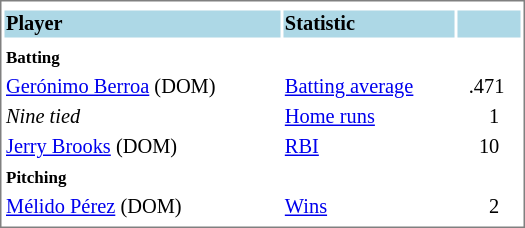<table cellpadding="1" width="350px" style="font-size: 85%; border: 1px solid gray;">
<tr align="center" style="font-size: larger;">
<td colspan=6></td>
</tr>
<tr style="background:lightblue;">
<td><strong>Player</strong></td>
<td><strong>Statistic</strong></td>
<td></td>
</tr>
<tr align="center" style="vertical-align: middle;" style="background:lightblue;">
</tr>
<tr>
<td><small><strong>Batting</strong></small></td>
</tr>
<tr>
<td><a href='#'>Gerónimo Berroa</a> (DOM)</td>
<td><a href='#'>Batting average</a></td>
<td>  .471</td>
</tr>
<tr>
<td><em>Nine tied</em></td>
<td><a href='#'>Home runs</a></td>
<td>      1</td>
</tr>
<tr>
<td><a href='#'>Jerry Brooks</a> (DOM)</td>
<td><a href='#'>RBI</a></td>
<td>    10</td>
</tr>
<tr>
<td><small><strong>Pitching</strong></small></td>
</tr>
<tr>
<td><a href='#'>Mélido Pérez</a> (DOM)</td>
<td><a href='#'>Wins</a></td>
<td>      2<br></td>
</tr>
<tr>
</tr>
</table>
